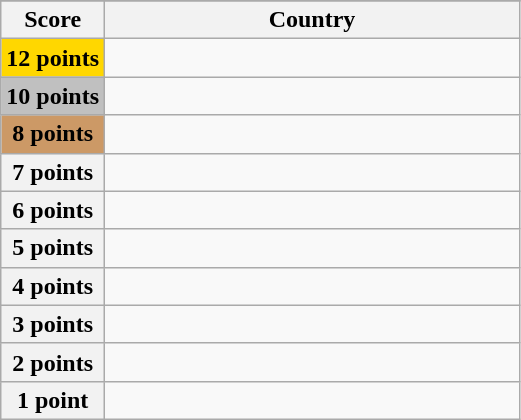<table class="wikitable">
<tr>
</tr>
<tr>
<th scope="col" width="20%">Score</th>
<th scope="col">Country</th>
</tr>
<tr>
<th scope="row" style="background:gold">12 points</th>
<td></td>
</tr>
<tr>
<th scope="row" style="background:silver">10 points</th>
<td></td>
</tr>
<tr>
<th scope="row" style="background:#CC9966">8 points</th>
<td></td>
</tr>
<tr>
<th scope="row">7 points</th>
<td></td>
</tr>
<tr>
<th scope="row">6 points</th>
<td></td>
</tr>
<tr>
<th scope="row">5 points</th>
<td></td>
</tr>
<tr>
<th scope="row">4 points</th>
<td></td>
</tr>
<tr>
<th scope="row">3 points</th>
<td></td>
</tr>
<tr>
<th scope="row">2 points</th>
<td></td>
</tr>
<tr>
<th scope="row">1 point</th>
<td></td>
</tr>
</table>
